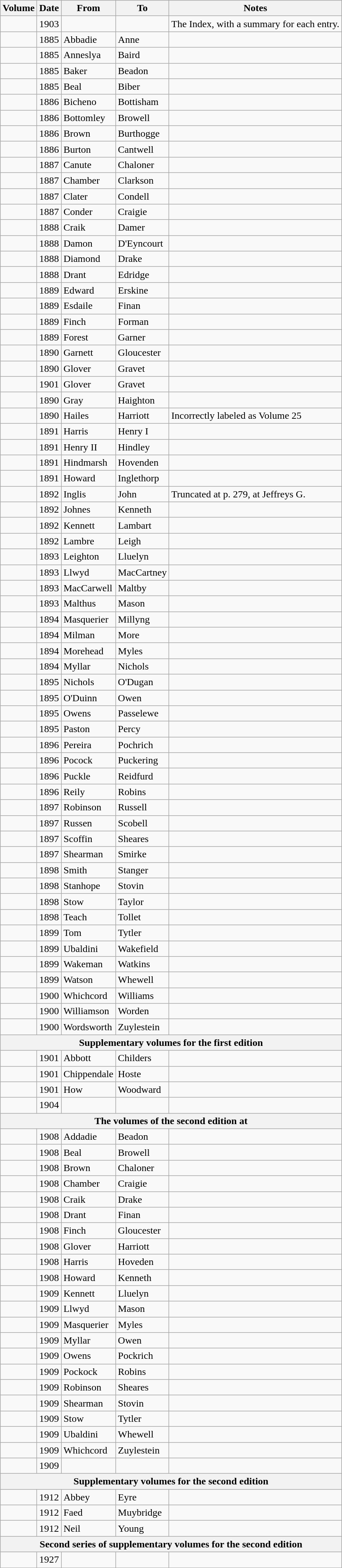<table align="center" class="wikitable">
<tr>
<th>Volume</th>
<th>Date</th>
<th>From</th>
<th>To</th>
<th>Notes</th>
</tr>
<tr>
<td></td>
<td>1903</td>
<td></td>
<td></td>
<td>The Index, with a summary for each entry.</td>
</tr>
<tr>
<td></td>
<td>1885</td>
<td>Abbadie</td>
<td>Anne</td>
<td></td>
</tr>
<tr>
<td></td>
<td>1885</td>
<td>Anneslya</td>
<td>Baird</td>
<td></td>
</tr>
<tr>
<td></td>
<td>1885</td>
<td>Baker</td>
<td>Beadon</td>
<td></td>
</tr>
<tr>
<td></td>
<td>1885</td>
<td>Beal</td>
<td>Biber</td>
<td></td>
</tr>
<tr>
<td></td>
<td>1886</td>
<td>Bicheno</td>
<td>Bottisham</td>
<td></td>
</tr>
<tr>
<td></td>
<td>1886</td>
<td>Bottomley</td>
<td>Browell</td>
<td></td>
</tr>
<tr>
<td></td>
<td>1886</td>
<td>Brown</td>
<td>Burthogge</td>
<td></td>
</tr>
<tr>
<td></td>
<td>1886</td>
<td>Burton</td>
<td>Cantwell</td>
<td></td>
</tr>
<tr>
<td></td>
<td>1887</td>
<td>Canute</td>
<td>Chaloner</td>
<td></td>
</tr>
<tr>
<td></td>
<td>1887</td>
<td>Chamber</td>
<td>Clarkson</td>
<td></td>
</tr>
<tr>
<td></td>
<td>1887</td>
<td>Clater</td>
<td>Condell</td>
<td></td>
</tr>
<tr>
<td></td>
<td>1887</td>
<td>Conder</td>
<td>Craigie</td>
<td></td>
</tr>
<tr>
<td></td>
<td>1888</td>
<td>Craik</td>
<td>Damer</td>
<td></td>
</tr>
<tr>
<td></td>
<td>1888</td>
<td>Damon</td>
<td>D'Eyncourt</td>
<td></td>
</tr>
<tr>
<td></td>
<td>1888</td>
<td>Diamond</td>
<td>Drake</td>
<td></td>
</tr>
<tr>
<td></td>
<td>1888</td>
<td>Drant</td>
<td>Edridge</td>
<td></td>
</tr>
<tr>
<td></td>
<td>1889</td>
<td>Edward</td>
<td>Erskine</td>
<td></td>
</tr>
<tr>
<td></td>
<td>1889</td>
<td>Esdaile</td>
<td>Finan</td>
<td></td>
</tr>
<tr>
<td></td>
<td>1889</td>
<td>Finch</td>
<td>Forman</td>
<td></td>
</tr>
<tr>
<td></td>
<td>1889</td>
<td>Forest</td>
<td>Garner</td>
<td></td>
</tr>
<tr>
<td></td>
<td>1890</td>
<td>Garnett</td>
<td>Gloucester</td>
<td></td>
</tr>
<tr>
<td></td>
<td>1890</td>
<td>Glover</td>
<td>Gravet</td>
<td></td>
</tr>
<tr>
<td></td>
<td>1901</td>
<td>Glover</td>
<td>Gravet</td>
<td></td>
</tr>
<tr>
<td></td>
<td>1890</td>
<td>Gray</td>
<td>Haighton</td>
<td></td>
</tr>
<tr>
<td></td>
<td>1890</td>
<td>Hailes</td>
<td>Harriott</td>
<td>Incorrectly labeled as Volume 25</td>
</tr>
<tr>
<td></td>
<td>1891</td>
<td>Harris</td>
<td>Henry I</td>
<td></td>
</tr>
<tr>
<td></td>
<td>1891</td>
<td>Henry II</td>
<td>Hindley</td>
<td></td>
</tr>
<tr>
<td></td>
<td>1891</td>
<td>Hindmarsh</td>
<td>Hovenden</td>
<td></td>
</tr>
<tr>
<td></td>
<td>1891</td>
<td>Howard</td>
<td>Inglethorp</td>
<td></td>
</tr>
<tr>
<td></td>
<td>1892</td>
<td>Inglis</td>
<td>John</td>
<td>Truncated at p. 279, at Jeffreys G.</td>
</tr>
<tr>
<td></td>
<td>1892</td>
<td>Johnes</td>
<td>Kenneth</td>
<td></td>
</tr>
<tr>
<td></td>
<td>1892</td>
<td>Kennett</td>
<td>Lambart</td>
<td></td>
</tr>
<tr>
<td></td>
<td>1892</td>
<td>Lambre</td>
<td>Leigh</td>
<td></td>
</tr>
<tr>
<td></td>
<td>1893</td>
<td>Leighton</td>
<td>Lluelyn</td>
<td></td>
</tr>
<tr>
<td></td>
<td>1893</td>
<td>Llwyd</td>
<td>MacCartney</td>
<td></td>
</tr>
<tr>
<td></td>
<td>1893</td>
<td>MacCarwell</td>
<td>Maltby</td>
<td></td>
</tr>
<tr>
<td></td>
<td>1893</td>
<td>Malthus</td>
<td>Mason</td>
<td></td>
</tr>
<tr>
<td></td>
<td>1894</td>
<td>Masquerier</td>
<td>Millyng</td>
<td></td>
</tr>
<tr>
<td></td>
<td>1894</td>
<td>Milman</td>
<td>More</td>
<td></td>
</tr>
<tr>
<td></td>
<td>1894</td>
<td>Morehead</td>
<td>Myles</td>
<td></td>
</tr>
<tr>
<td></td>
<td>1894</td>
<td>Myllar</td>
<td>Nichols</td>
<td></td>
</tr>
<tr>
<td></td>
<td>1895</td>
<td>Nichols</td>
<td>O'Dugan</td>
<td></td>
</tr>
<tr>
<td></td>
<td>1895</td>
<td>O'Duinn</td>
<td>Owen</td>
<td></td>
</tr>
<tr>
<td></td>
<td>1895</td>
<td>Owens</td>
<td>Passelewe</td>
<td></td>
</tr>
<tr>
<td></td>
<td>1895</td>
<td>Paston</td>
<td>Percy</td>
<td></td>
</tr>
<tr>
<td></td>
<td>1896</td>
<td>Pereira</td>
<td>Pochrich</td>
<td></td>
</tr>
<tr>
<td></td>
<td>1896</td>
<td>Pocock</td>
<td>Puckering</td>
<td></td>
</tr>
<tr>
<td></td>
<td>1896</td>
<td>Puckle</td>
<td>Reidfurd</td>
<td></td>
</tr>
<tr>
<td></td>
<td>1896</td>
<td>Reily</td>
<td>Robins</td>
<td></td>
</tr>
<tr>
<td></td>
<td>1897</td>
<td>Robinson</td>
<td>Russell</td>
<td></td>
</tr>
<tr>
<td></td>
<td>1897</td>
<td>Russen</td>
<td>Scobell</td>
<td></td>
</tr>
<tr>
<td></td>
<td>1897</td>
<td>Scoffin</td>
<td>Sheares</td>
<td></td>
</tr>
<tr>
<td></td>
<td>1897</td>
<td>Shearman</td>
<td>Smirke</td>
<td></td>
</tr>
<tr>
<td></td>
<td>1898</td>
<td>Smith</td>
<td>Stanger</td>
<td></td>
</tr>
<tr>
<td></td>
<td>1898</td>
<td>Stanhope</td>
<td>Stovin</td>
<td></td>
</tr>
<tr>
<td></td>
<td>1898</td>
<td>Stow</td>
<td>Taylor</td>
<td></td>
</tr>
<tr>
<td></td>
<td>1898</td>
<td>Teach</td>
<td>Tollet</td>
<td></td>
</tr>
<tr>
<td></td>
<td>1899</td>
<td>Tom</td>
<td>Tytler</td>
<td></td>
</tr>
<tr>
<td></td>
<td>1899</td>
<td>Ubaldini</td>
<td>Wakefield</td>
<td></td>
</tr>
<tr>
<td></td>
<td>1899</td>
<td>Wakeman</td>
<td>Watkins</td>
<td></td>
</tr>
<tr>
<td></td>
<td>1899</td>
<td>Watson</td>
<td>Whewell</td>
<td></td>
</tr>
<tr>
<td></td>
<td>1900</td>
<td>Whichcord</td>
<td>Williams</td>
<td></td>
</tr>
<tr>
<td></td>
<td>1900</td>
<td>Williamson</td>
<td>Worden</td>
<td></td>
</tr>
<tr>
<td></td>
<td>1900</td>
<td>Wordsworth</td>
<td>Zuylestein</td>
<td></td>
</tr>
<tr>
<th colspan=5>Supplementary volumes for the first edition</th>
</tr>
<tr>
<td></td>
<td>1901</td>
<td>Abbott</td>
<td>Childers</td>
<td></td>
</tr>
<tr>
<td></td>
<td>1901</td>
<td>Chippendale</td>
<td>Hoste</td>
<td></td>
</tr>
<tr>
<td></td>
<td>1901</td>
<td>How</td>
<td>Woodward</td>
<td></td>
</tr>
<tr>
<td></td>
<td>1904</td>
<td></td>
<td></td>
<td></td>
</tr>
<tr>
<th colspan=5>The volumes of the second edition at </th>
</tr>
<tr>
<td></td>
<td>1908</td>
<td>Addadie</td>
<td>Beadon</td>
<td></td>
</tr>
<tr>
<td></td>
<td>1908</td>
<td>Beal</td>
<td>Browell</td>
<td></td>
</tr>
<tr>
<td></td>
<td>1908</td>
<td>Brown</td>
<td>Chaloner</td>
<td></td>
</tr>
<tr>
<td></td>
<td>1908</td>
<td>Chamber</td>
<td>Craigie</td>
<td></td>
</tr>
<tr>
<td></td>
<td>1908</td>
<td>Craik</td>
<td>Drake</td>
<td></td>
</tr>
<tr>
<td></td>
<td>1908</td>
<td>Drant</td>
<td>Finan</td>
<td></td>
</tr>
<tr>
<td></td>
<td>1908</td>
<td>Finch</td>
<td>Gloucester</td>
<td></td>
</tr>
<tr>
<td></td>
<td>1908</td>
<td>Glover</td>
<td>Harriott</td>
<td></td>
</tr>
<tr>
<td></td>
<td>1908</td>
<td>Harris</td>
<td>Hoveden</td>
<td></td>
</tr>
<tr>
<td></td>
<td>1908</td>
<td>Howard</td>
<td>Kenneth</td>
<td></td>
</tr>
<tr>
<td></td>
<td>1909</td>
<td>Kennett</td>
<td>Lluelyn</td>
<td></td>
</tr>
<tr>
<td></td>
<td>1909</td>
<td>Llwyd</td>
<td>Mason</td>
<td></td>
</tr>
<tr>
<td></td>
<td>1909</td>
<td>Masquerier</td>
<td>Myles</td>
<td></td>
</tr>
<tr>
<td></td>
<td>1909</td>
<td>Myllar</td>
<td>Owen</td>
<td></td>
</tr>
<tr>
<td></td>
<td>1909</td>
<td>Owens</td>
<td>Pockrich</td>
<td></td>
</tr>
<tr>
<td></td>
<td>1909</td>
<td>Pockock</td>
<td>Robins</td>
<td></td>
</tr>
<tr>
<td></td>
<td>1909</td>
<td>Robinson</td>
<td>Sheares</td>
<td></td>
</tr>
<tr>
<td></td>
<td>1909</td>
<td>Shearman</td>
<td>Stovin</td>
<td></td>
</tr>
<tr>
<td></td>
<td>1909</td>
<td>Stow</td>
<td>Tytler</td>
<td></td>
</tr>
<tr>
<td></td>
<td>1909</td>
<td>Ubaldini</td>
<td>Whewell</td>
<td></td>
</tr>
<tr>
<td></td>
<td>1909</td>
<td>Whichcord</td>
<td>Zuylestein</td>
<td></td>
</tr>
<tr>
<td></td>
<td>1909</td>
<td></td>
<td></td>
<td></td>
</tr>
<tr>
<th colspan=5>Supplementary volumes for the second edition</th>
</tr>
<tr>
<td></td>
<td>1912</td>
<td>Abbey</td>
<td>Eyre</td>
<td></td>
</tr>
<tr>
<td></td>
<td>1912</td>
<td>Faed</td>
<td>Muybridge</td>
<td></td>
</tr>
<tr>
<td></td>
<td>1912</td>
<td>Neil</td>
<td>Young</td>
<td></td>
</tr>
<tr>
<th colspan=5>Second series of supplementary volumes for the second edition</th>
</tr>
<tr>
<td></td>
<td>1927</td>
<td></td>
<td></td>
<td></td>
</tr>
</table>
